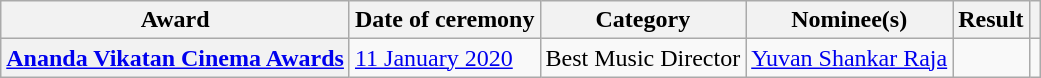<table class="wikitable plainrowheaders sortable">
<tr>
<th>Award</th>
<th>Date of ceremony</th>
<th>Category</th>
<th>Nominee(s)</th>
<th scope="col" class="unsortable">Result</th>
<th scope="col" class="unsortable"></th>
</tr>
<tr>
<th scope="row"><a href='#'>Ananda Vikatan Cinema Awards</a></th>
<td><a href='#'>11 January 2020</a></td>
<td>Best Music Director</td>
<td><a href='#'>Yuvan Shankar Raja</a></td>
<td></td>
<td style="text-align:center;"><br></td>
</tr>
</table>
